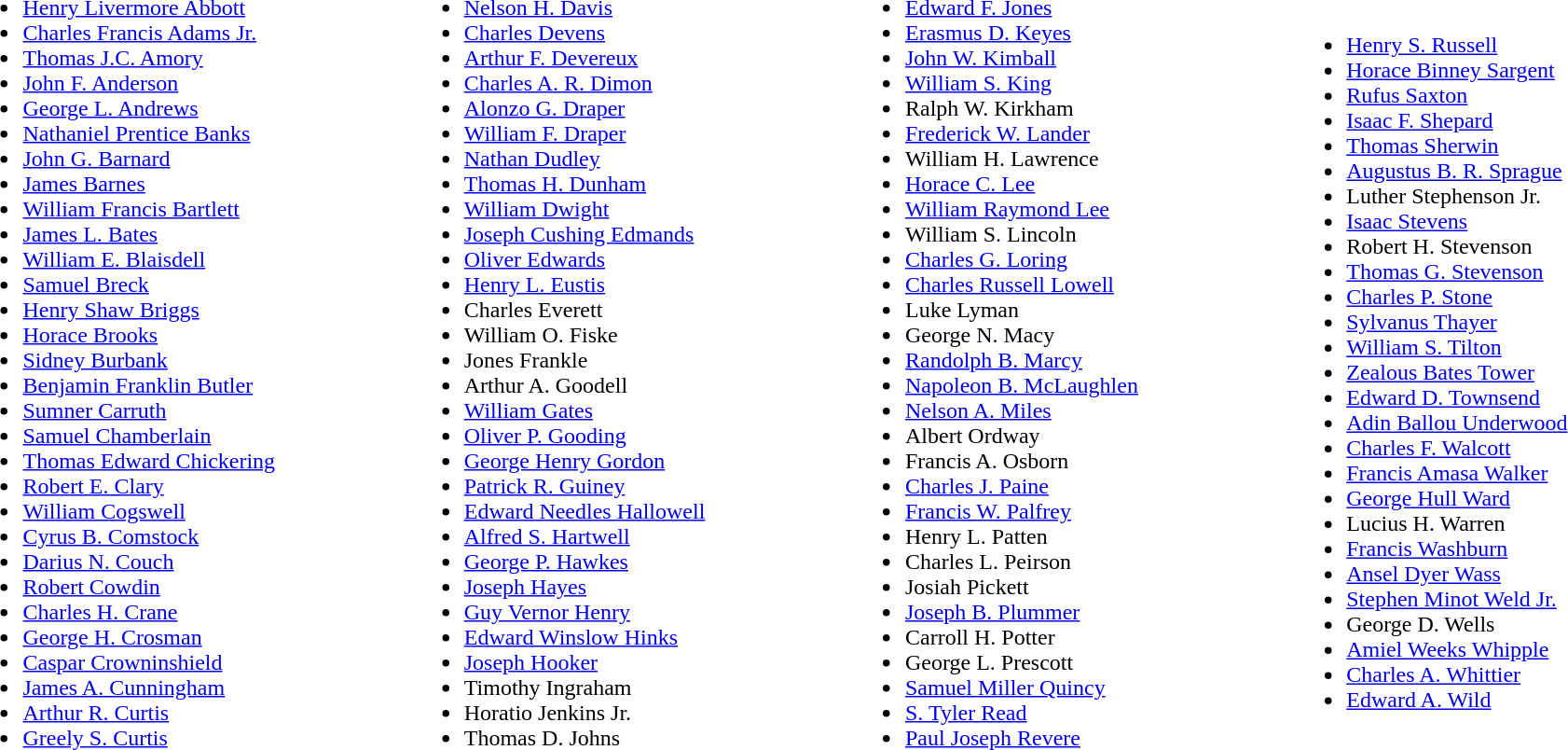<table width="100%" |>
<tr>
<td width="25%"><br><ul><li><a href='#'>Henry Livermore Abbott</a></li><li><a href='#'>Charles Francis Adams Jr.</a></li><li><a href='#'>Thomas J.C. Amory</a></li><li><a href='#'>John F. Anderson</a></li><li><a href='#'>George L. Andrews</a></li><li><a href='#'>Nathaniel Prentice Banks</a></li><li><a href='#'>John G. Barnard</a></li><li><a href='#'>James Barnes</a></li><li><a href='#'>William Francis Bartlett</a></li><li><a href='#'>James L. Bates</a></li><li><a href='#'>William E. Blaisdell</a></li><li><a href='#'>Samuel Breck</a></li><li><a href='#'>Henry Shaw Briggs</a></li><li><a href='#'>Horace Brooks</a></li><li><a href='#'>Sidney Burbank</a></li><li><a href='#'>Benjamin Franklin Butler</a></li><li><a href='#'>Sumner Carruth</a></li><li><a href='#'>Samuel Chamberlain</a></li><li><a href='#'>Thomas Edward Chickering</a></li><li><a href='#'>Robert E. Clary</a></li><li><a href='#'>William Cogswell</a></li><li><a href='#'>Cyrus B. Comstock</a></li><li><a href='#'>Darius N. Couch</a></li><li><a href='#'>Robert Cowdin</a></li><li><a href='#'>Charles H. Crane</a></li><li><a href='#'>George H. Crosman</a></li><li><a href='#'>Caspar Crowninshield</a></li><li><a href='#'>James A. Cunningham</a></li><li><a href='#'>Arthur R. Curtis</a></li><li><a href='#'>Greely S. Curtis</a></li></ul></td>
<td width="25%"><br><ul><li><a href='#'>Nelson H. Davis</a></li><li><a href='#'>Charles Devens</a></li><li><a href='#'>Arthur F. Devereux</a></li><li><a href='#'>Charles A. R. Dimon</a></li><li><a href='#'>Alonzo G. Draper</a></li><li><a href='#'>William F. Draper</a></li><li><a href='#'>Nathan Dudley</a></li><li><a href='#'>Thomas H. Dunham</a></li><li><a href='#'>William Dwight</a></li><li><a href='#'>Joseph Cushing Edmands</a></li><li><a href='#'>Oliver Edwards</a></li><li><a href='#'>Henry L. Eustis</a></li><li>Charles Everett</li><li>William O. Fiske</li><li>Jones Frankle</li><li>Arthur A. Goodell</li><li><a href='#'>William Gates</a></li><li><a href='#'>Oliver P. Gooding</a></li><li><a href='#'>George Henry Gordon</a></li><li><a href='#'>Patrick R. Guiney</a></li><li><a href='#'>Edward Needles Hallowell</a></li><li><a href='#'>Alfred S. Hartwell</a></li><li><a href='#'>George P. Hawkes</a></li><li><a href='#'>Joseph Hayes</a></li><li><a href='#'>Guy Vernor Henry</a></li><li><a href='#'>Edward Winslow Hinks</a></li><li><a href='#'>Joseph Hooker</a></li><li>Timothy Ingraham</li><li>Horatio Jenkins Jr.</li><li>Thomas D. Johns</li></ul></td>
<td width="25%"><br><ul><li><a href='#'>Edward F. Jones</a></li><li><a href='#'>Erasmus D. Keyes</a></li><li><a href='#'>John W. Kimball</a></li><li><a href='#'>William S. King</a></li><li>Ralph W. Kirkham</li><li><a href='#'>Frederick W. Lander</a></li><li>William H. Lawrence</li><li><a href='#'>Horace C. Lee</a></li><li><a href='#'>William Raymond Lee</a></li><li>William S. Lincoln</li><li><a href='#'>Charles G. Loring</a></li><li><a href='#'>Charles Russell Lowell</a></li><li>Luke Lyman</li><li>George N. Macy</li><li><a href='#'>Randolph B. Marcy</a></li><li><a href='#'>Napoleon B. McLaughlen</a></li><li><a href='#'>Nelson A. Miles</a></li><li>Albert Ordway</li><li>Francis A. Osborn</li><li><a href='#'>Charles J. Paine</a></li><li><a href='#'>Francis W. Palfrey</a></li><li>Henry L. Patten</li><li>Charles L. Peirson</li><li>Josiah Pickett</li><li><a href='#'>Joseph B. Plummer</a></li><li>Carroll H. Potter</li><li>George L. Prescott</li><li><a href='#'>Samuel Miller Quincy</a></li><li><a href='#'>S. Tyler Read</a></li><li><a href='#'>Paul Joseph Revere</a></li></ul></td>
<td width="25%"><br><ul><li><a href='#'>Henry S. Russell</a></li><li><a href='#'>Horace Binney Sargent</a></li><li><a href='#'>Rufus Saxton</a></li><li><a href='#'>Isaac F. Shepard</a></li><li><a href='#'>Thomas Sherwin</a></li><li><a href='#'>Augustus B. R. Sprague</a></li><li>Luther Stephenson Jr.</li><li><a href='#'>Isaac Stevens</a></li><li>Robert H. Stevenson</li><li><a href='#'>Thomas G. Stevenson</a></li><li><a href='#'>Charles P. Stone</a></li><li><a href='#'>Sylvanus Thayer</a></li><li><a href='#'>William S. Tilton</a></li><li><a href='#'>Zealous Bates Tower</a></li><li><a href='#'>Edward D. Townsend</a></li><li><a href='#'>Adin Ballou Underwood</a></li><li><a href='#'>Charles F. Walcott</a></li><li><a href='#'>Francis Amasa Walker</a></li><li><a href='#'>George Hull Ward</a></li><li>Lucius H. Warren</li><li><a href='#'>Francis Washburn</a></li><li><a href='#'>Ansel Dyer Wass</a></li><li><a href='#'>Stephen Minot Weld Jr.</a></li><li>George D. Wells</li><li><a href='#'>Amiel Weeks Whipple</a></li><li><a href='#'>Charles A. Whittier</a></li><li><a href='#'>Edward A. Wild</a></li></ul></td>
</tr>
</table>
